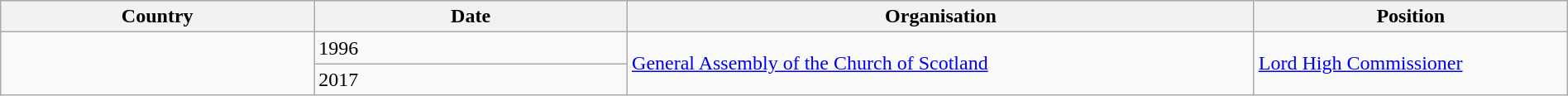<table class="wikitable" width="100%" style="margin:0.5em 1em 0.5em 0; border:1px #005566 solid; border-collapse:collapse;">
<tr>
<th bgcolor="#F5F5F5" width="20%"><span>Country</span></th>
<th bgcolor="#F5F5F5" width="20%"><span>Date</span></th>
<th bgcolor="#F5F5F5" width="40%"><span>Organisation</span></th>
<th bgcolor="#F5F5F5" width="20%"><span>Position</span></th>
</tr>
<tr>
<td rowspan="2"></td>
<td>1996</td>
<td rowspan="2"><a href='#'>General Assembly of the Church of Scotland</a></td>
<td rowspan="2"><a href='#'>Lord High Commissioner</a></td>
</tr>
<tr>
<td>2017</td>
</tr>
</table>
